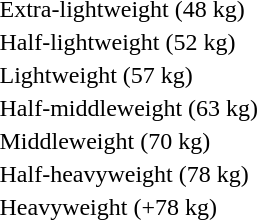<table>
<tr>
<td rowspan=2>Extra-lightweight (48 kg)<br></td>
<td rowspan=2></td>
<td rowspan=2></td>
<td></td>
</tr>
<tr>
<td></td>
</tr>
<tr>
<td rowspan=2>Half-lightweight (52 kg)<br></td>
<td rowspan=2></td>
<td rowspan=2></td>
<td></td>
</tr>
<tr>
<td></td>
</tr>
<tr>
<td rowspan=2>Lightweight (57 kg)<br></td>
<td rowspan=2></td>
<td rowspan=2></td>
<td></td>
</tr>
<tr>
<td></td>
</tr>
<tr>
<td rowspan=2>Half-middleweight (63 kg)<br></td>
<td rowspan=2></td>
<td rowspan=2></td>
<td></td>
</tr>
<tr>
<td></td>
</tr>
<tr>
<td rowspan=2>Middleweight (70 kg)<br></td>
<td rowspan=2></td>
<td rowspan=2></td>
<td></td>
</tr>
<tr>
<td></td>
</tr>
<tr>
<td rowspan=2>Half-heavyweight (78 kg)<br></td>
<td rowspan=2></td>
<td rowspan=2></td>
<td></td>
</tr>
<tr>
<td></td>
</tr>
<tr>
<td rowspan=2>Heavyweight (+78 kg)<br></td>
<td rowspan=2></td>
<td rowspan=2></td>
<td></td>
</tr>
<tr>
<td></td>
</tr>
</table>
